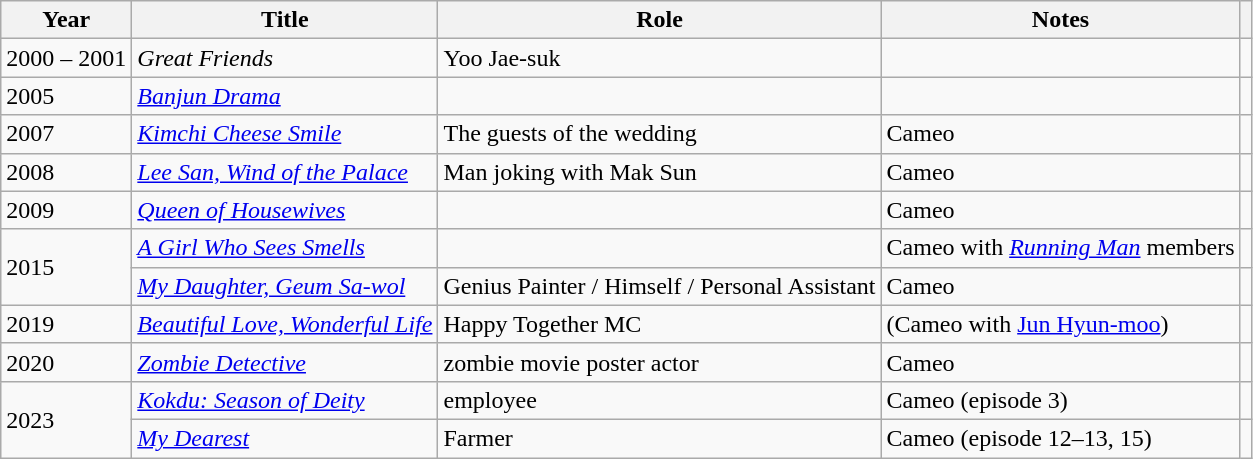<table class="wikitable plainrowheaders">
<tr>
<th scope="col">Year</th>
<th scope="col">Title</th>
<th scope="col">Role</th>
<th scope="col">Notes</th>
<th scope="col"></th>
</tr>
<tr>
<td>2000 – 2001</td>
<td><em>Great Friends</em></td>
<td>Yoo Jae-suk</td>
<td></td>
<td></td>
</tr>
<tr>
<td>2005</td>
<td><em><a href='#'>Banjun Drama</a></em></td>
<td></td>
<td></td>
<td></td>
</tr>
<tr>
<td>2007</td>
<td><em><a href='#'>Kimchi Cheese Smile</a></em></td>
<td>The guests of the wedding</td>
<td>Cameo</td>
<td></td>
</tr>
<tr>
<td>2008</td>
<td><em><a href='#'>Lee San, Wind of the Palace</a></em></td>
<td>Man joking with Mak Sun</td>
<td>Cameo</td>
<td></td>
</tr>
<tr>
<td>2009</td>
<td><em><a href='#'>Queen of Housewives</a></em></td>
<td></td>
<td>Cameo</td>
<td></td>
</tr>
<tr>
<td rowspan=2>2015</td>
<td><em><a href='#'>A Girl Who Sees Smells</a></em></td>
<td></td>
<td>Cameo with <em><a href='#'>Running Man</a></em> members</td>
<td></td>
</tr>
<tr>
<td><em><a href='#'>My Daughter, Geum Sa-wol</a></em></td>
<td>Genius Painter / Himself / Personal Assistant</td>
<td>Cameo</td>
<td></td>
</tr>
<tr>
<td>2019</td>
<td><em><a href='#'>Beautiful Love, Wonderful Life</a></em></td>
<td>Happy Together MC</td>
<td>(Cameo with <a href='#'>Jun Hyun-moo</a>)</td>
<td></td>
</tr>
<tr>
<td>2020</td>
<td><em><a href='#'>Zombie Detective</a></em></td>
<td>zombie movie poster actor</td>
<td>Cameo</td>
<td></td>
</tr>
<tr>
<td rowspan=2>2023</td>
<td><em><a href='#'>Kokdu: Season of Deity</a></em></td>
<td>employee</td>
<td>Cameo (episode 3)</td>
<td></td>
</tr>
<tr>
<td><em><a href='#'>My Dearest</a></em></td>
<td>Farmer</td>
<td>Cameo (episode 12–13, 15)</td>
<td></td>
</tr>
</table>
